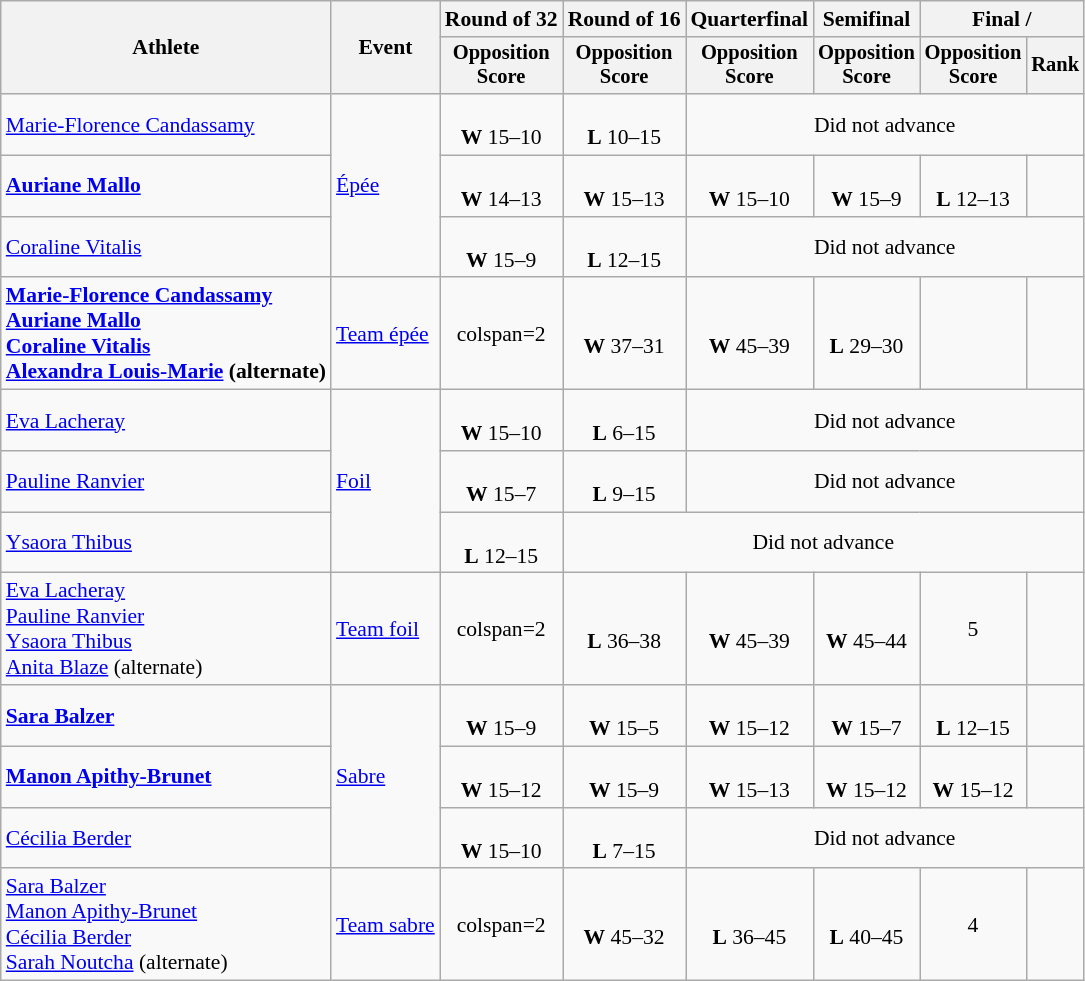<table class="wikitable" style="font-size:90%">
<tr>
<th rowspan="2">Athlete</th>
<th rowspan="2">Event</th>
<th>Round of 32</th>
<th>Round of 16</th>
<th>Quarterfinal</th>
<th>Semifinal</th>
<th colspan=2>Final / </th>
</tr>
<tr style="font-size:95%">
<th>Opposition <br> Score</th>
<th>Opposition <br> Score</th>
<th>Opposition <br> Score</th>
<th>Opposition <br> Score</th>
<th>Opposition <br> Score</th>
<th>Rank</th>
</tr>
<tr align=center>
<td align=left><a href='#'>Marie-Florence Candassamy</a></td>
<td align=left rowspan=3><a href='#'>Épée</a></td>
<td><br><strong>W</strong> 15–10</td>
<td><br><strong>L</strong> 10–15</td>
<td colspan=4>Did not advance</td>
</tr>
<tr align=center>
<td align=left><strong><a href='#'>Auriane Mallo</a></strong></td>
<td><br><strong>W</strong> 14–13</td>
<td><br><strong>W</strong> 15–13</td>
<td><br><strong>W</strong> 15–10</td>
<td><br><strong>W</strong> 15–9</td>
<td><br><strong>L</strong> 12–13</td>
<td></td>
</tr>
<tr align=center>
<td align=left><a href='#'>Coraline Vitalis</a></td>
<td><br><strong>W</strong> 15–9</td>
<td><br><strong>L</strong> 12–15</td>
<td colspan=4>Did not advance</td>
</tr>
<tr align=center>
<td align=left><strong><a href='#'>Marie-Florence Candassamy</a><br><a href='#'>Auriane Mallo</a><br><a href='#'>Coraline Vitalis</a><br><a href='#'>Alexandra Louis-Marie</a> (alternate)</strong></td>
<td align=left><a href='#'>Team épée</a></td>
<td>colspan=2 </td>
<td><br><strong>W</strong> 37–31</td>
<td><br><strong>W</strong> 45–39</td>
<td><br><strong>L</strong> 29–30</td>
<td></td>
</tr>
<tr align=center>
<td align=left><a href='#'>Eva Lacheray</a></td>
<td align=left rowspan=3><a href='#'>Foil</a></td>
<td><br><strong>W</strong> 15–10</td>
<td><br><strong>L</strong> 6–15</td>
<td colspan="4">Did not advance</td>
</tr>
<tr align=center>
<td align=left><a href='#'>Pauline Ranvier</a></td>
<td><br><strong>W</strong> 15–7</td>
<td><br><strong>L</strong> 9–15</td>
<td colspan="4">Did not advance</td>
</tr>
<tr align=center>
<td align=left><a href='#'>Ysaora Thibus</a></td>
<td><br><strong>L</strong> 12–15</td>
<td colspan="5">Did not advance</td>
</tr>
<tr align=center>
<td align=left><a href='#'>Eva Lacheray</a><br><a href='#'>Pauline Ranvier</a><br><a href='#'>Ysaora Thibus</a><br><a href='#'>Anita Blaze</a> (alternate)</td>
<td align=left><a href='#'>Team foil</a></td>
<td>colspan=2 </td>
<td><br><strong>L</strong> 36–38</td>
<td><br><strong>W</strong> 45–39</td>
<td><br><strong>W</strong> 45–44</td>
<td>5</td>
</tr>
<tr align=center>
<td align=left><strong><a href='#'>Sara Balzer</a></strong></td>
<td align=left rowspan=3><a href='#'>Sabre</a></td>
<td><br><strong>W</strong> 15–9</td>
<td><br><strong>W</strong> 15–5</td>
<td><br><strong>W</strong> 15–12</td>
<td><br><strong>W</strong> 15–7</td>
<td><br><strong>L</strong> 12–15</td>
<td></td>
</tr>
<tr align=center>
<td align=left><strong><a href='#'>Manon Apithy-Brunet</a></strong></td>
<td><br><strong>W</strong> 15–12</td>
<td><br><strong>W</strong> 15–9</td>
<td><br><strong>W</strong> 15–13</td>
<td><br><strong>W</strong> 15–12</td>
<td><br><strong>W</strong> 15–12</td>
<td></td>
</tr>
<tr align=center>
<td align=left><a href='#'>Cécilia Berder</a></td>
<td><br><strong>W</strong> 15–10</td>
<td><br><strong>L</strong> 7–15</td>
<td colspan="4">Did not advance</td>
</tr>
<tr align=center>
<td align=left><a href='#'>Sara Balzer</a><br><a href='#'>Manon Apithy-Brunet</a><br><a href='#'>Cécilia Berder</a><br><a href='#'>Sarah Noutcha</a> (alternate)</td>
<td align=left><a href='#'>Team sabre</a></td>
<td>colspan=2 </td>
<td><br><strong>W</strong> 45–32</td>
<td><br><strong>L</strong> 36–45</td>
<td><br><strong>L</strong> 40–45</td>
<td>4</td>
</tr>
</table>
